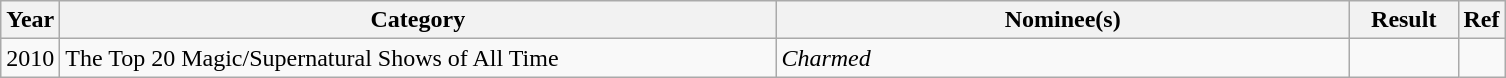<table class="wikitable">
<tr>
<th>Year</th>
<th width=470>Category</th>
<th width=375>Nominee(s)</th>
<th width=65>Result</th>
<th>Ref</th>
</tr>
<tr>
<td>2010</td>
<td>The Top 20 Magic/Supernatural Shows of All Time</td>
<td><em>Charmed</em></td>
<td></td>
<td></td>
</tr>
</table>
